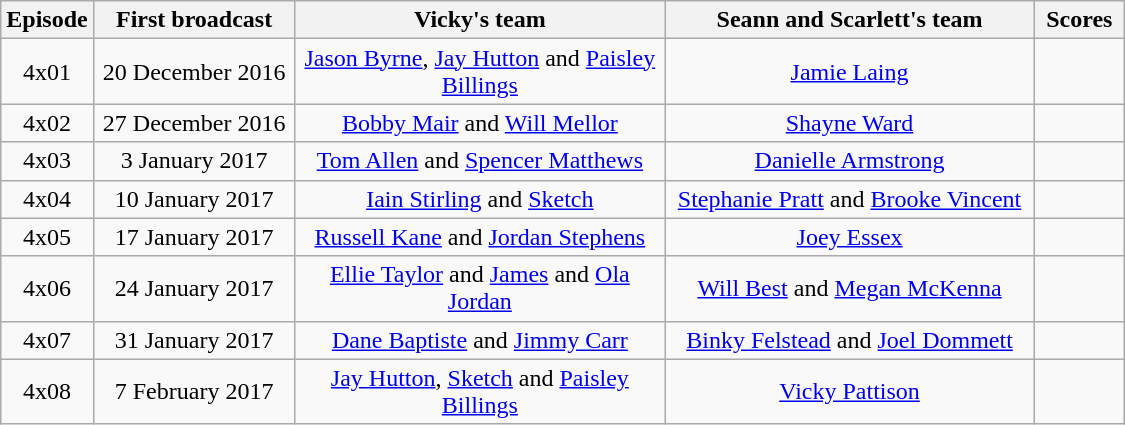<table width="750" class="wikitable" style="text-align:center;">
<tr>
<th width="8%">Episode</th>
<th width="18%">First broadcast</th>
<th width="33%">Vicky's team</th>
<th width="33%">Seann and Scarlett's team</th>
<th width="8%">Scores</th>
</tr>
<tr>
<td>4x01</td>
<td>20 December 2016</td>
<td><a href='#'>Jason Byrne</a>, <a href='#'>Jay Hutton</a> and <a href='#'>Paisley Billings</a></td>
<td><a href='#'>Jamie Laing</a></td>
<td></td>
</tr>
<tr>
<td>4x02</td>
<td>27 December 2016</td>
<td><a href='#'>Bobby Mair</a> and <a href='#'>Will Mellor</a></td>
<td><a href='#'>Shayne Ward</a></td>
<td></td>
</tr>
<tr>
<td>4x03</td>
<td>3 January 2017</td>
<td><a href='#'>Tom Allen</a> and <a href='#'>Spencer Matthews</a></td>
<td><a href='#'>Danielle Armstrong</a></td>
<td></td>
</tr>
<tr>
<td>4x04</td>
<td>10 January 2017</td>
<td><a href='#'>Iain Stirling</a> and <a href='#'>Sketch</a></td>
<td><a href='#'>Stephanie Pratt</a> and <a href='#'>Brooke Vincent</a></td>
<td></td>
</tr>
<tr>
<td>4x05</td>
<td>17 January 2017</td>
<td><a href='#'>Russell Kane</a> and <a href='#'>Jordan Stephens</a></td>
<td><a href='#'>Joey Essex</a></td>
<td></td>
</tr>
<tr>
<td>4x06</td>
<td>24 January 2017</td>
<td><a href='#'>Ellie Taylor</a> and <a href='#'>James</a> and <a href='#'>Ola Jordan</a></td>
<td><a href='#'>Will Best</a> and <a href='#'>Megan McKenna</a></td>
<td></td>
</tr>
<tr>
<td>4x07</td>
<td>31 January 2017</td>
<td><a href='#'>Dane Baptiste</a> and <a href='#'>Jimmy Carr</a></td>
<td><a href='#'>Binky Felstead</a> and <a href='#'>Joel Dommett</a></td>
<td></td>
</tr>
<tr>
<td>4x08</td>
<td>7 February 2017</td>
<td><a href='#'>Jay Hutton</a>, <a href='#'>Sketch</a> and <a href='#'>Paisley Billings</a></td>
<td><a href='#'>Vicky Pattison</a></td>
<td></td>
</tr>
</table>
